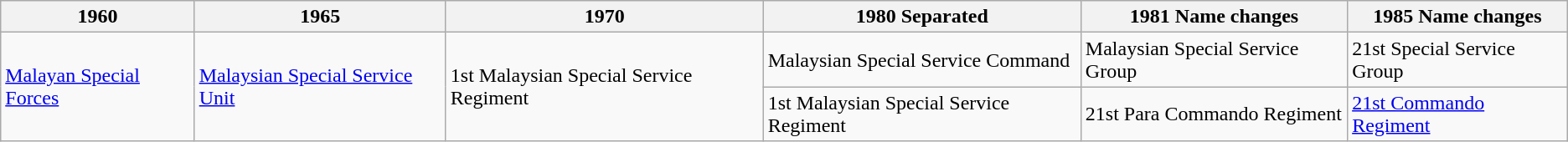<table class="wikitable">
<tr>
<th>1960</th>
<th>1965</th>
<th>1970</th>
<th>1980 Separated</th>
<th>1981 Name changes</th>
<th>1985 Name changes</th>
</tr>
<tr>
<td rowspan="2"><a href='#'>Malayan Special Forces</a></td>
<td rowspan="2"><a href='#'>Malaysian Special Service Unit</a></td>
<td rowspan="2">1st Malaysian Special Service Regiment</td>
<td>Malaysian Special Service Command</td>
<td>Malaysian Special Service Group</td>
<td>21st Special Service Group</td>
</tr>
<tr>
<td>1st Malaysian Special Service Regiment</td>
<td>21st Para Commando Regiment</td>
<td><a href='#'>21st Commando Regiment</a></td>
</tr>
</table>
